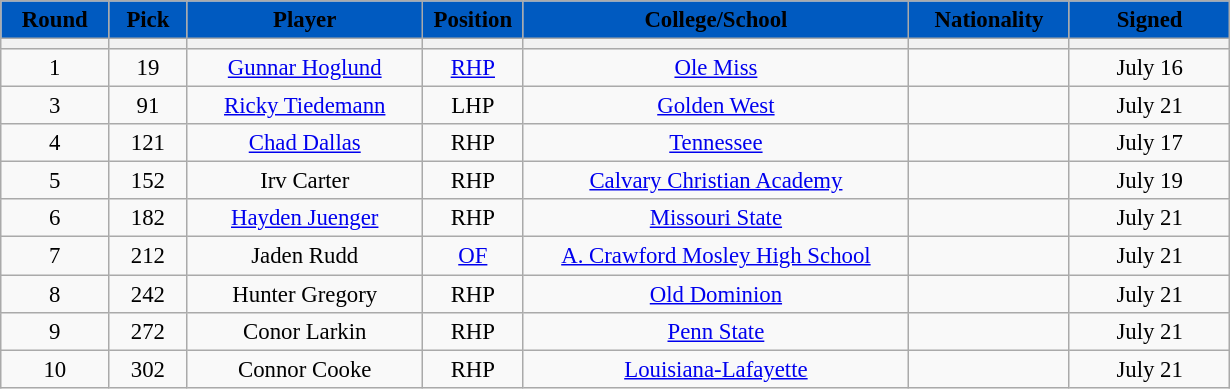<table class="wikitable" style="font-size: 95%; text-align: center;">
<tr>
<th style="background:#005ac0;" color:white;"><span>Round</span></th>
<th style="background:#005ac0;" color:white;"><span>Pick</span></th>
<th style="background:#005ac0;" color:white;"><span>Player</span></th>
<th style="background:#005ac0;" color:white;"><span>Position</span></th>
<th style="background:#005ac0;" color:white;"><span>College/School</span></th>
<th style="background:#005ac0;" color:white;"><span>Nationality</span></th>
<th style="background:#005ac0;" color:white;"><span>Signed</span></th>
</tr>
<tr>
<th width="65"></th>
<th width="45"></th>
<th style="width:150px;"></th>
<th width="60"></th>
<th style="width:250px;"></th>
<th style="width:100px;"></th>
<th style="width:100px;"></th>
</tr>
<tr>
<td>1</td>
<td>19</td>
<td><a href='#'>Gunnar Hoglund</a></td>
<td><a href='#'>RHP</a></td>
<td><a href='#'>Ole Miss</a></td>
<td></td>
<td>July 16</td>
</tr>
<tr>
<td>3</td>
<td>91</td>
<td><a href='#'>Ricky Tiedemann</a></td>
<td>LHP</td>
<td><a href='#'>Golden West</a></td>
<td></td>
<td>July 21</td>
</tr>
<tr>
<td>4</td>
<td>121</td>
<td><a href='#'>Chad Dallas</a></td>
<td>RHP</td>
<td><a href='#'>Tennessee</a></td>
<td></td>
<td>July 17</td>
</tr>
<tr>
<td>5</td>
<td>152</td>
<td>Irv Carter</td>
<td>RHP</td>
<td><a href='#'>Calvary Christian Academy</a></td>
<td></td>
<td>July 19</td>
</tr>
<tr>
<td>6</td>
<td>182</td>
<td><a href='#'>Hayden Juenger</a></td>
<td>RHP</td>
<td><a href='#'>Missouri State</a></td>
<td></td>
<td>July 21</td>
</tr>
<tr>
<td>7</td>
<td>212</td>
<td>Jaden Rudd</td>
<td><a href='#'>OF</a></td>
<td><a href='#'>A. Crawford Mosley High School</a></td>
<td></td>
<td>July 21</td>
</tr>
<tr>
<td>8</td>
<td>242</td>
<td>Hunter Gregory</td>
<td>RHP</td>
<td><a href='#'>Old Dominion</a></td>
<td></td>
<td>July 21</td>
</tr>
<tr>
<td>9</td>
<td>272</td>
<td>Conor Larkin</td>
<td>RHP</td>
<td><a href='#'>Penn State</a></td>
<td></td>
<td>July 21</td>
</tr>
<tr>
<td>10</td>
<td>302</td>
<td>Connor Cooke</td>
<td>RHP</td>
<td><a href='#'>Louisiana-Lafayette</a></td>
<td></td>
<td>July 21</td>
</tr>
</table>
